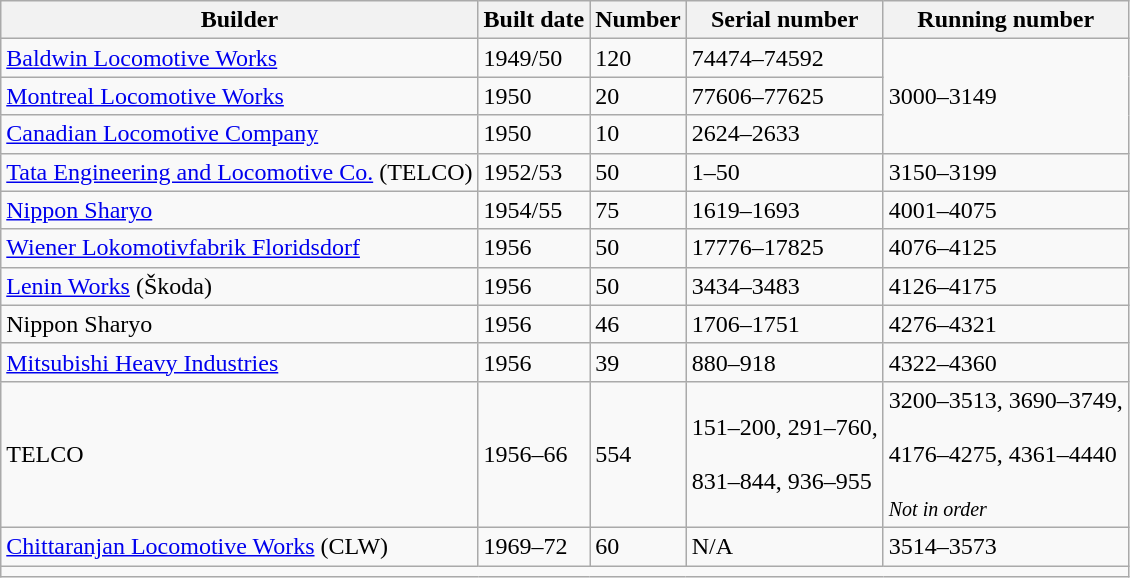<table class="wikitable">
<tr>
<th>Builder</th>
<th>Built date</th>
<th>Number</th>
<th>Serial number</th>
<th>Running number</th>
</tr>
<tr>
<td><a href='#'>Baldwin Locomotive Works</a></td>
<td>1949/50</td>
<td>120</td>
<td>74474–74592</td>
<td rowspan="3">3000–3149</td>
</tr>
<tr>
<td><a href='#'>Montreal Locomotive Works</a></td>
<td>1950</td>
<td>20</td>
<td>77606–77625</td>
</tr>
<tr>
<td><a href='#'>Canadian Locomotive Company</a></td>
<td>1950</td>
<td>10</td>
<td>2624–2633</td>
</tr>
<tr>
<td><a href='#'>Tata Engineering and Locomotive Co.</a> (TELCO)</td>
<td>1952/53</td>
<td>50</td>
<td>1–50</td>
<td>3150–3199</td>
</tr>
<tr>
<td><a href='#'>Nippon Sharyo</a></td>
<td>1954/55</td>
<td>75</td>
<td>1619–1693</td>
<td>4001–4075</td>
</tr>
<tr>
<td><a href='#'>Wiener Lokomotivfabrik Floridsdorf</a></td>
<td>1956</td>
<td>50</td>
<td>17776–17825</td>
<td>4076–4125</td>
</tr>
<tr>
<td><a href='#'>Lenin Works</a> (Škoda)</td>
<td>1956</td>
<td>50</td>
<td>3434–3483</td>
<td>4126–4175</td>
</tr>
<tr>
<td>Nippon Sharyo</td>
<td>1956</td>
<td>46</td>
<td>1706–1751</td>
<td>4276–4321</td>
</tr>
<tr>
<td><a href='#'>Mitsubishi Heavy Industries</a></td>
<td>1956</td>
<td>39</td>
<td>880–918</td>
<td>4322–4360</td>
</tr>
<tr>
<td>TELCO</td>
<td>1956–66</td>
<td>554</td>
<td>151–200, 291–760,<br><br> 831–844, 936–955</td>
<td>3200–3513, 3690–3749,<br><br>4176–4275, 4361–4440<br><br> <small><em>Not in order</em></small></td>
</tr>
<tr>
<td><a href='#'>Chittaranjan Locomotive Works</a> (CLW)</td>
<td>1969–72</td>
<td>60</td>
<td>N/A</td>
<td>3514–3573</td>
</tr>
<tr>
<td colspan="5"></td>
</tr>
</table>
